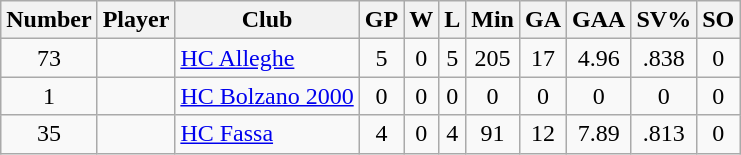<table class="wikitable sortable" style="text-align: center;">
<tr>
<th>Number</th>
<th>Player</th>
<th>Club</th>
<th>GP</th>
<th>W</th>
<th>L</th>
<th>Min</th>
<th>GA</th>
<th>GAA</th>
<th>SV%</th>
<th>SO</th>
</tr>
<tr>
<td>73</td>
<td align="left"></td>
<td align="left"><a href='#'>HC Alleghe</a></td>
<td>5</td>
<td>0</td>
<td>5</td>
<td>205</td>
<td>17</td>
<td>4.96</td>
<td>.838</td>
<td>0</td>
</tr>
<tr>
<td>1</td>
<td align="left"></td>
<td align="left"><a href='#'>HC Bolzano 2000</a></td>
<td>0</td>
<td>0</td>
<td>0</td>
<td>0</td>
<td>0</td>
<td>0</td>
<td>0</td>
<td>0</td>
</tr>
<tr>
<td>35</td>
<td align="left"></td>
<td align="left"><a href='#'>HC Fassa</a></td>
<td>4</td>
<td>0</td>
<td>4</td>
<td>91</td>
<td>12</td>
<td>7.89</td>
<td>.813</td>
<td>0</td>
</tr>
</table>
